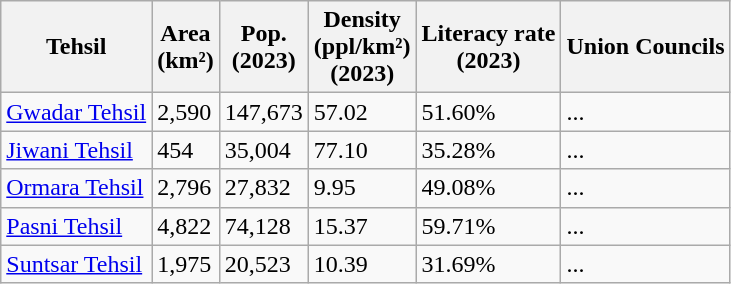<table class="wikitable sortable static-row-numbers static-row-header-hash">
<tr>
<th>Tehsil</th>
<th>Area<br>(km²)</th>
<th>Pop.<br>(2023)</th>
<th>Density<br>(ppl/km²)<br>(2023)</th>
<th>Literacy rate<br>(2023)</th>
<th>Union Councils</th>
</tr>
<tr>
<td><a href='#'>Gwadar Tehsil</a></td>
<td>2,590</td>
<td>147,673</td>
<td>57.02</td>
<td>51.60%</td>
<td>...</td>
</tr>
<tr>
<td><a href='#'>Jiwani Tehsil</a></td>
<td>454</td>
<td>35,004</td>
<td>77.10</td>
<td>35.28%</td>
<td>...</td>
</tr>
<tr>
<td><a href='#'>Ormara Tehsil</a></td>
<td>2,796</td>
<td>27,832</td>
<td>9.95</td>
<td>49.08%</td>
<td>...</td>
</tr>
<tr>
<td><a href='#'>Pasni Tehsil</a></td>
<td>4,822</td>
<td>74,128</td>
<td>15.37</td>
<td>59.71%</td>
<td>...</td>
</tr>
<tr>
<td><a href='#'>Suntsar Tehsil</a></td>
<td>1,975</td>
<td>20,523</td>
<td>10.39</td>
<td>31.69%</td>
<td>...</td>
</tr>
</table>
